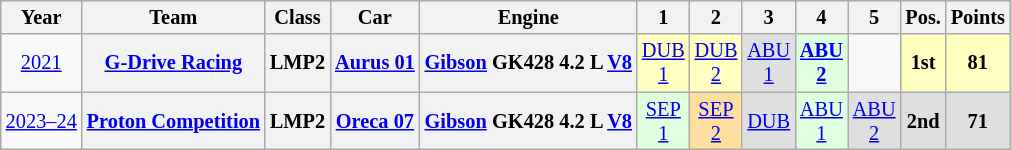<table class="wikitable" style="text-align:center; font-size:85%">
<tr>
<th>Year</th>
<th>Team</th>
<th>Class</th>
<th>Car</th>
<th>Engine</th>
<th>1</th>
<th>2</th>
<th>3</th>
<th>4</th>
<th>5</th>
<th>Pos.</th>
<th>Points</th>
</tr>
<tr>
<td><a href='#'>2021</a></td>
<th nowrap><a href='#'>G-Drive Racing</a></th>
<th>LMP2</th>
<th nowrap><a href='#'>Aurus 01</a></th>
<th nowrap><a href='#'>Gibson</a> GK428 4.2 L <a href='#'>V8</a></th>
<td style="background:#FFFFBF;"><a href='#'>DUB<br>1</a><br></td>
<td style="background:#FFFFBF;"><a href='#'>DUB<br>2</a><br></td>
<td style="background:#DFDFDF;"><a href='#'>ABU<br>1</a><br></td>
<td style="background:#DFFFDF;"><strong><a href='#'>ABU<br>2</a></strong><br></td>
<td></td>
<th style="background:#FFFFBF;">1st</th>
<th style="background:#FFFFBF;">81</th>
</tr>
<tr>
<td nowrap><a href='#'>2023–24</a></td>
<th><a href='#'>Proton Competition</a></th>
<th>LMP2</th>
<th nowrap><a href='#'>Oreca 07</a></th>
<th nowrap><a href='#'>Gibson</a> GK428 4.2 L <a href='#'>V8</a></th>
<td style="background:#DFFFDF;"><a href='#'>SEP<br>1</a><br></td>
<td style="background:#FFDF9F;"><a href='#'>SEP<br>2</a><br></td>
<td style="background:#DFDFDF;"><a href='#'>DUB</a><br></td>
<td style="background:#DFFFDF;"><a href='#'>ABU<br>1</a><br></td>
<td style="background:#DFDFDF;"><a href='#'>ABU<br>2</a><br></td>
<th style="background:#DFDFDF;">2nd</th>
<th style="background:#DFDFDF;">71</th>
</tr>
</table>
